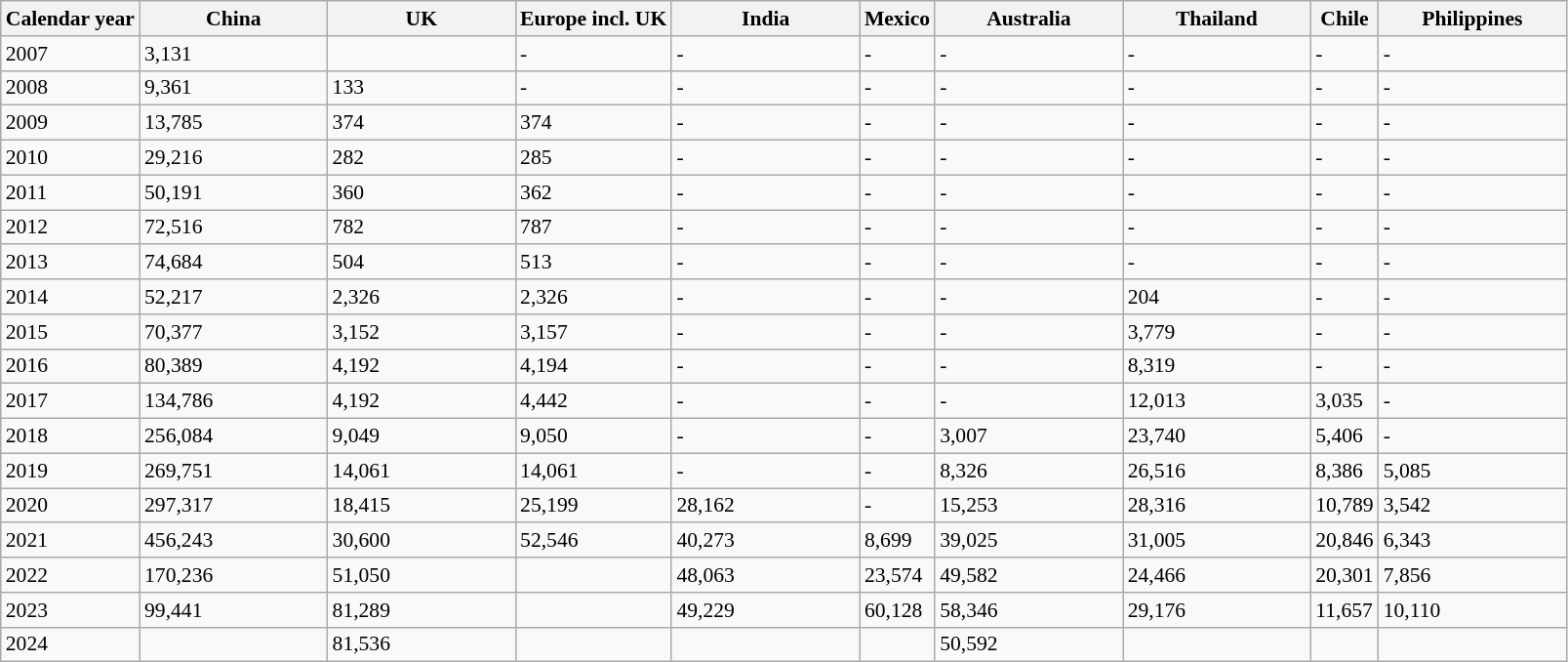<table class="wikitable" style=font-size:90%;">
<tr>
<th>Calendar year</th>
<th width="12%">China</th>
<th width="12%">UK</th>
<th>Europe incl. UK</th>
<th width="12%">India</th>
<th>Mexico</th>
<th width="12%">Australia</th>
<th width="12%">Thailand</th>
<th>Chile</th>
<th width="12%">Philippines</th>
</tr>
<tr>
<td>2007</td>
<td>3,131</td>
<td></td>
<td>-</td>
<td>-</td>
<td>-</td>
<td>-</td>
<td>-</td>
<td>-</td>
<td>-</td>
</tr>
<tr>
<td>2008</td>
<td>9,361</td>
<td>133</td>
<td>-</td>
<td>-</td>
<td>-</td>
<td>-</td>
<td>-</td>
<td>-</td>
<td>-</td>
</tr>
<tr>
<td>2009</td>
<td>13,785</td>
<td>374</td>
<td>374</td>
<td>-</td>
<td>-</td>
<td>-</td>
<td>-</td>
<td>-</td>
<td>-</td>
</tr>
<tr>
<td>2010</td>
<td>29,216</td>
<td>282</td>
<td>285</td>
<td>-</td>
<td>-</td>
<td>-</td>
<td>-</td>
<td>-</td>
<td>-</td>
</tr>
<tr>
<td>2011</td>
<td>50,191</td>
<td>360</td>
<td>362</td>
<td>-</td>
<td>-</td>
<td>-</td>
<td>-</td>
<td>-</td>
<td>-</td>
</tr>
<tr>
<td>2012</td>
<td>72,516</td>
<td>782</td>
<td>787</td>
<td>-</td>
<td>-</td>
<td>-</td>
<td>-</td>
<td>-</td>
<td>-</td>
</tr>
<tr>
<td>2013</td>
<td>74,684</td>
<td>504</td>
<td>513</td>
<td>-</td>
<td>-</td>
<td>-</td>
<td>-</td>
<td>-</td>
<td>-</td>
</tr>
<tr>
<td>2014</td>
<td>52,217</td>
<td>2,326</td>
<td>2,326</td>
<td>-</td>
<td>-</td>
<td>-</td>
<td>204</td>
<td>-</td>
<td>-</td>
</tr>
<tr>
<td>2015</td>
<td>70,377</td>
<td>3,152</td>
<td>3,157</td>
<td>-</td>
<td>-</td>
<td>-</td>
<td>3,779</td>
<td>-</td>
<td>-</td>
</tr>
<tr>
<td>2016</td>
<td>80,389</td>
<td>4,192</td>
<td>4,194</td>
<td>-</td>
<td>-</td>
<td>-</td>
<td>8,319</td>
<td>-</td>
<td>-</td>
</tr>
<tr>
<td>2017</td>
<td>134,786</td>
<td>4,192</td>
<td>4,442</td>
<td>-</td>
<td>-</td>
<td>-</td>
<td>12,013</td>
<td>3,035</td>
<td>-</td>
</tr>
<tr>
<td>2018</td>
<td>256,084</td>
<td>9,049</td>
<td>9,050</td>
<td>-</td>
<td>-</td>
<td>3,007</td>
<td>23,740</td>
<td>5,406</td>
<td>-</td>
</tr>
<tr>
<td>2019</td>
<td>269,751</td>
<td>14,061</td>
<td>14,061</td>
<td>-</td>
<td>-</td>
<td>8,326</td>
<td>26,516</td>
<td>8,386</td>
<td>5,085</td>
</tr>
<tr>
<td>2020</td>
<td>297,317</td>
<td>18,415</td>
<td>25,199</td>
<td>28,162</td>
<td>-</td>
<td>15,253</td>
<td>28,316</td>
<td>10,789</td>
<td>3,542</td>
</tr>
<tr>
<td>2021</td>
<td>456,243</td>
<td>30,600</td>
<td>52,546</td>
<td>40,273</td>
<td>8,699</td>
<td>39,025</td>
<td>31,005</td>
<td>20,846</td>
<td>6,343</td>
</tr>
<tr>
<td>2022</td>
<td>170,236</td>
<td>51,050</td>
<td></td>
<td>48,063</td>
<td>23,574</td>
<td>49,582</td>
<td>24,466</td>
<td>20,301</td>
<td>7,856</td>
</tr>
<tr>
<td>2023</td>
<td>99,441</td>
<td>81,289</td>
<td></td>
<td>49,229</td>
<td>60,128</td>
<td>58,346</td>
<td>29,176</td>
<td>11,657</td>
<td>10,110</td>
</tr>
<tr>
<td>2024</td>
<td></td>
<td>81,536</td>
<td></td>
<td></td>
<td></td>
<td>50,592</td>
<td></td>
<td></td>
<td></td>
</tr>
</table>
